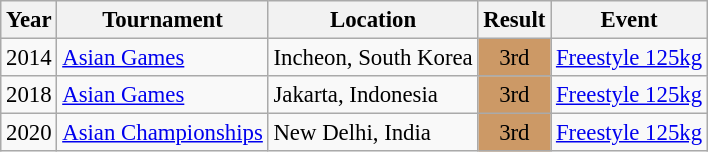<table class="wikitable" style="font-size:95%;">
<tr>
<th>Year</th>
<th>Tournament</th>
<th>Location</th>
<th>Result</th>
<th>Event</th>
</tr>
<tr>
<td>2014</td>
<td><a href='#'>Asian Games</a></td>
<td>Incheon, South Korea</td>
<td align="center" bgcolor="cc9966">3rd</td>
<td><a href='#'>Freestyle 125kg</a></td>
</tr>
<tr>
<td>2018</td>
<td><a href='#'>Asian Games</a></td>
<td>Jakarta, Indonesia</td>
<td align="center" bgcolor="cc9966">3rd</td>
<td><a href='#'>Freestyle 125kg</a></td>
</tr>
<tr>
<td>2020</td>
<td><a href='#'>Asian Championships</a></td>
<td>New Delhi, India</td>
<td align="center" bgcolor="cc9966">3rd</td>
<td><a href='#'>Freestyle 125kg</a></td>
</tr>
</table>
